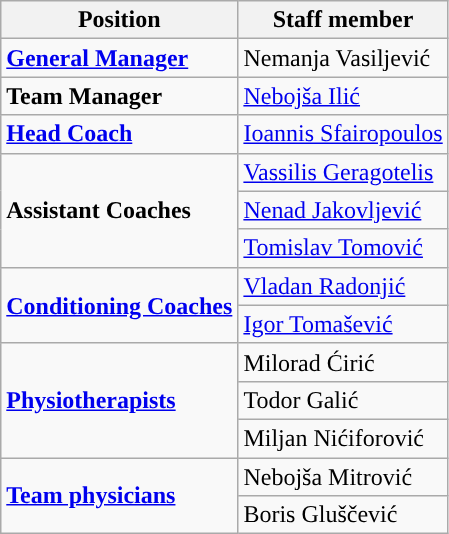<table class="wikitable">
<tr>
<th>Position</th>
<th>Staff member</th>
</tr>
<tr>
<td><strong><a href='#'>General Manager</a></strong></td>
<td> Nemanja Vasiljević</td>
</tr>
<tr>
<td><strong>Team Manager</strong></td>
<td> <a href='#'>Nebojša Ilić</a></td>
</tr>
<tr>
<td><strong><a href='#'>Head Coach</a></strong></td>
<td> <a href='#'>Ioannis Sfairopoulos</a></td>
</tr>
<tr>
<td rowspan=3><strong>Assistant Coaches</strong></td>
<td> <a href='#'>Vassilis Geragotelis</a></td>
</tr>
<tr>
<td> <a href='#'>Nenad Jakovljević</a></td>
</tr>
<tr>
<td> <a href='#'>Tomislav Tomović</a></td>
</tr>
<tr>
<td rowspan=2><strong><a href='#'>Conditioning Coaches</a></strong></td>
<td> <a href='#'>Vladan Radonjić</a></td>
</tr>
<tr>
<td> <a href='#'>Igor Tomašević</a></td>
</tr>
<tr>
<td rowspan=3><strong><a href='#'>Physiotherapists</a></strong></td>
<td> Milorad Ćirić</td>
</tr>
<tr>
<td> Todor Galić</td>
</tr>
<tr>
<td> Miljan Nićiforović</td>
</tr>
<tr>
<td rowspan=2><strong><a href='#'>Team physicians</a></strong></td>
<td> Nebojša Mitrović</td>
</tr>
<tr>
<td> Boris Gluščević</td>
</tr>
</table>
